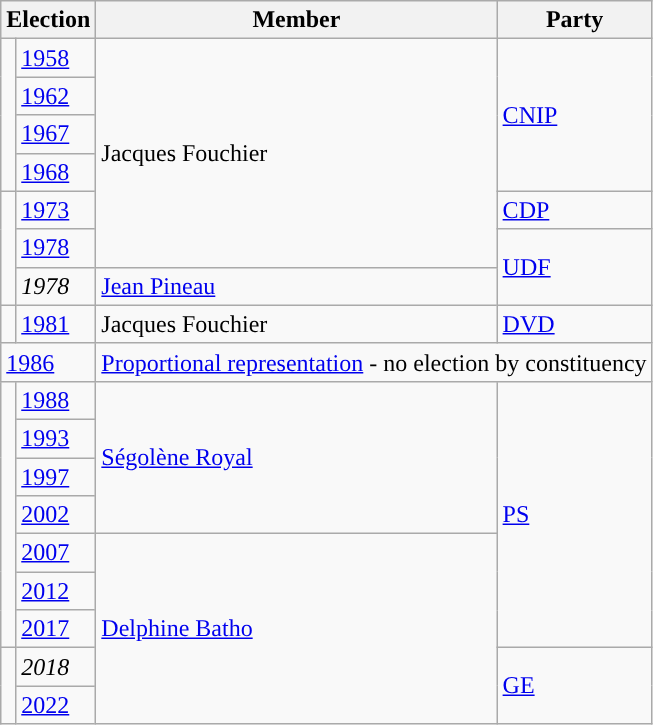<table class="wikitable">
<tr>
<th colspan="2">Election</th>
<th>Member</th>
<th>Party</th>
</tr>
<tr>
<td rowspan="4" style="background-color: "></td>
<td><a href='#'>1958</a></td>
<td rowspan="6">Jacques Fouchier</td>
<td rowspan="4"><a href='#'>CNIP</a></td>
</tr>
<tr>
<td><a href='#'>1962</a></td>
</tr>
<tr>
<td><a href='#'>1967</a></td>
</tr>
<tr>
<td><a href='#'>1968</a></td>
</tr>
<tr>
<td rowspan="3" style="background-color: "></td>
<td><a href='#'>1973</a></td>
<td><a href='#'>CDP</a></td>
</tr>
<tr>
<td><a href='#'>1978</a></td>
<td rowspan="2"><a href='#'>UDF</a></td>
</tr>
<tr>
<td><em>1978</em></td>
<td><a href='#'>Jean Pineau</a></td>
</tr>
<tr>
<td style="background-color: "></td>
<td><a href='#'>1981</a></td>
<td>Jacques Fouchier</td>
<td><a href='#'>DVD</a></td>
</tr>
<tr>
<td colspan="2"><a href='#'>1986</a></td>
<td colspan="2"><a href='#'>Proportional representation</a> - no election by constituency</td>
</tr>
<tr>
<td rowspan="7" style="background-color: "></td>
<td><a href='#'>1988</a></td>
<td rowspan="4"><a href='#'>Ségolène Royal</a></td>
<td rowspan="7"><a href='#'>PS</a></td>
</tr>
<tr>
<td><a href='#'>1993</a></td>
</tr>
<tr>
<td><a href='#'>1997</a></td>
</tr>
<tr>
<td><a href='#'>2002</a></td>
</tr>
<tr>
<td><a href='#'>2007</a></td>
<td rowspan="5"><a href='#'>Delphine Batho</a></td>
</tr>
<tr>
<td><a href='#'>2012</a></td>
</tr>
<tr>
<td><a href='#'>2017</a></td>
</tr>
<tr>
<td rowspan="2" style="background-color: "></td>
<td><em>2018</em></td>
<td rowspan="2"><a href='#'>GE</a></td>
</tr>
<tr>
<td><a href='#'>2022</a></td>
</tr>
</table>
